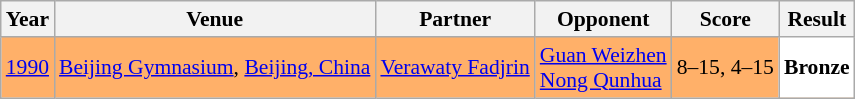<table class="sortable wikitable" style="font-size: 90%;">
<tr>
<th>Year</th>
<th>Venue</th>
<th>Partner</th>
<th>Opponent</th>
<th>Score</th>
<th>Result</th>
</tr>
<tr style="background:#FFB069">
<td align="center"><a href='#'>1990</a></td>
<td align="left"><a href='#'>Beijing Gymnasium</a>, <a href='#'>Beijing, China</a></td>
<td align="left"> <a href='#'>Verawaty Fadjrin</a></td>
<td align="left"> <a href='#'>Guan Weizhen</a> <br>  <a href='#'>Nong Qunhua</a></td>
<td align="left">8–15, 4–15</td>
<td style="text-align:left; background:white"> <strong>Bronze</strong></td>
</tr>
</table>
